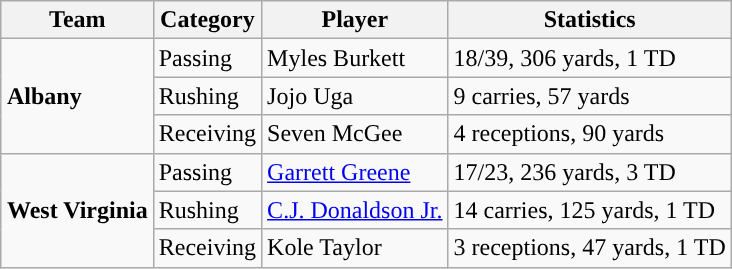<table class="wikitable" style="float: right;">
<tr>
<th>Team</th>
<th>Category</th>
<th>Player</th>
<th>Statistics</th>
</tr>
<tr>
<td rowspan=3><strong>Albany</strong></td>
<td>Passing</td>
<td>Myles Burkett</td>
<td>18/39, 306 yards, 1 TD</td>
</tr>
<tr>
<td>Rushing</td>
<td>Jojo Uga</td>
<td>9 carries, 57 yards</td>
</tr>
<tr>
<td>Receiving</td>
<td>Seven McGee</td>
<td>4 receptions, 90 yards</td>
</tr>
<tr>
<td rowspan=3><strong>West Virginia</strong></td>
<td>Passing</td>
<td><a href='#'>Garrett Greene</a></td>
<td>17/23, 236 yards, 3 TD</td>
</tr>
<tr>
<td>Rushing</td>
<td><a href='#'>C.J. Donaldson Jr.</a></td>
<td>14 carries, 125 yards, 1 TD</td>
</tr>
<tr>
<td>Receiving</td>
<td>Kole Taylor</td>
<td>3 receptions, 47 yards, 1 TD</td>
</tr>
</table>
